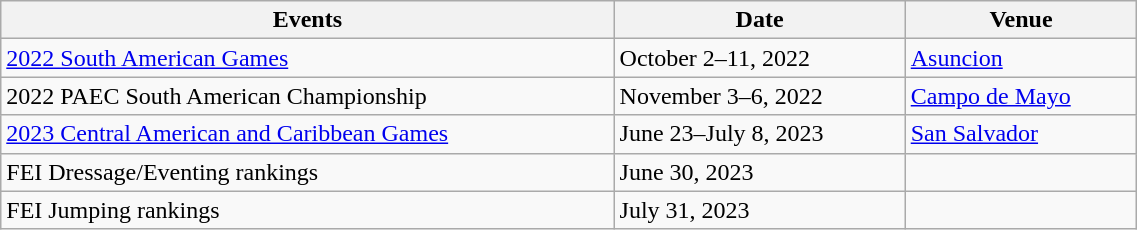<table class="wikitable" width=60%>
<tr>
<th>Events</th>
<th>Date</th>
<th>Venue</th>
</tr>
<tr>
<td><a href='#'>2022 South American Games</a></td>
<td>October 2–11, 2022</td>
<td> <a href='#'>Asuncion</a></td>
</tr>
<tr>
<td>2022 PAEC South American Championship</td>
<td>November 3–6, 2022</td>
<td> <a href='#'>Campo de Mayo</a></td>
</tr>
<tr>
<td><a href='#'>2023 Central American and Caribbean Games</a></td>
<td>June 23–July 8, 2023</td>
<td> <a href='#'>San Salvador</a></td>
</tr>
<tr>
<td>FEI Dressage/Eventing rankings</td>
<td>June 30, 2023</td>
<td></td>
</tr>
<tr>
<td>FEI Jumping rankings</td>
<td>July 31, 2023</td>
<td></td>
</tr>
</table>
